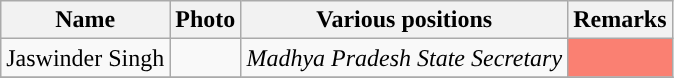<table class="wikitable sortable" style="text-align:center">
<tr>
<th Style="background-color:">Name</th>
<th Style="background-color:">Photo</th>
<th Style="background-color:">Various positions</th>
<th Style="background-color:">Remarks</th>
</tr>
<tr>
<td>Jaswinder Singh</td>
<td></td>
<td><em>Madhya Pradesh State Secretary</em></td>
<td bgcolor = Salmon></td>
</tr>
<tr>
</tr>
</table>
